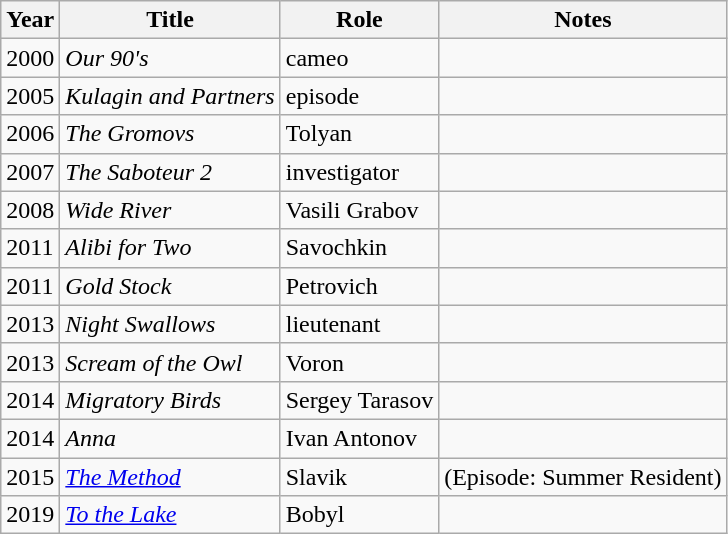<table class="wikitable sortable">
<tr>
<th>Year</th>
<th>Title</th>
<th>Role</th>
<th>Notes</th>
</tr>
<tr>
<td>2000</td>
<td><em>Our 90's</em></td>
<td>cameo</td>
<td></td>
</tr>
<tr>
<td>2005</td>
<td><em>Kulagin and Partners</em></td>
<td>episode</td>
<td></td>
</tr>
<tr>
<td>2006</td>
<td><em>The Gromovs</em></td>
<td>Tolyan</td>
<td></td>
</tr>
<tr>
<td>2007</td>
<td><em>The Saboteur 2</em></td>
<td>investigator</td>
<td></td>
</tr>
<tr>
<td>2008</td>
<td><em>Wide River</em></td>
<td>Vasili Grabov</td>
<td></td>
</tr>
<tr>
<td>2011</td>
<td><em>Alibi for Two</em></td>
<td>Savochkin</td>
<td></td>
</tr>
<tr>
<td>2011</td>
<td><em>Gold Stock</em></td>
<td>Petrovich</td>
<td></td>
</tr>
<tr>
<td>2013</td>
<td><em>Night Swallows</em></td>
<td>lieutenant</td>
<td></td>
</tr>
<tr>
<td>2013</td>
<td><em>Scream of the Owl</em></td>
<td>Voron</td>
<td></td>
</tr>
<tr>
<td>2014</td>
<td><em>Migratory Вirds</em></td>
<td>Sergey Tarasov</td>
<td></td>
</tr>
<tr>
<td>2014</td>
<td><em>Anna</em></td>
<td>Ivan Antonov</td>
<td></td>
</tr>
<tr>
<td>2015</td>
<td><em><a href='#'>The Method</a></em></td>
<td>Slavik</td>
<td>(Episode: Summer Resident)</td>
</tr>
<tr>
<td>2019</td>
<td><em><a href='#'>To the Lake</a></em></td>
<td>Bobyl</td>
<td></td>
</tr>
</table>
